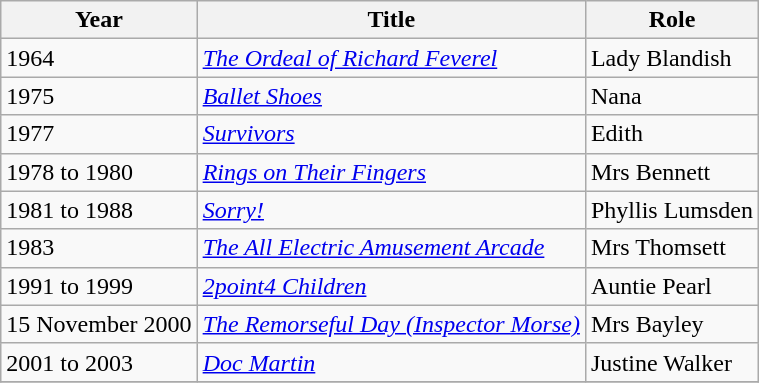<table class="wikitable">
<tr>
<th>Year</th>
<th>Title</th>
<th>Role</th>
</tr>
<tr>
<td>1964</td>
<td><em><a href='#'>The Ordeal of Richard Feverel</a></em></td>
<td>Lady Blandish</td>
</tr>
<tr>
<td>1975</td>
<td><em><a href='#'>Ballet Shoes</a></em></td>
<td>Nana</td>
</tr>
<tr>
<td>1977</td>
<td><em><a href='#'>Survivors</a></em></td>
<td>Edith</td>
</tr>
<tr>
<td>1978 to 1980</td>
<td><em><a href='#'>Rings on Their Fingers</a></em></td>
<td>Mrs Bennett</td>
</tr>
<tr>
<td>1981 to 1988</td>
<td><em><a href='#'>Sorry!</a></em></td>
<td>Phyllis Lumsden</td>
</tr>
<tr>
<td>1983</td>
<td><em><a href='#'>The All Electric Amusement Arcade</a></em></td>
<td>Mrs Thomsett</td>
</tr>
<tr>
<td>1991 to 1999</td>
<td><em><a href='#'>2point4 Children</a></em></td>
<td>Auntie Pearl</td>
</tr>
<tr>
<td>15 November 2000</td>
<td><em><a href='#'>The Remorseful Day (Inspector Morse)</a></em></td>
<td>Mrs Bayley</td>
</tr>
<tr>
<td>2001 to 2003</td>
<td><em><a href='#'>Doc Martin</a></em></td>
<td>Justine Walker</td>
</tr>
<tr>
</tr>
</table>
